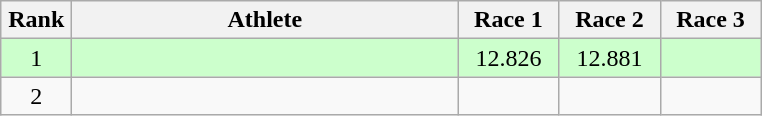<table class=wikitable style="text-align:center">
<tr>
<th width=40>Rank</th>
<th width=250>Athlete</th>
<th width=60>Race 1</th>
<th width=60>Race 2</th>
<th width=60>Race 3</th>
</tr>
<tr bgcolor=ccffcc>
<td>1</td>
<td align=left></td>
<td>12.826</td>
<td>12.881</td>
<td></td>
</tr>
<tr>
<td>2</td>
<td align=left></td>
<td></td>
<td></td>
<td></td>
</tr>
</table>
